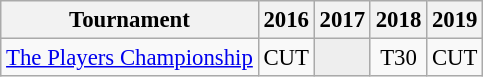<table class="wikitable" style="font-size:95%;text-align:center;">
<tr>
<th>Tournament</th>
<th>2016</th>
<th>2017</th>
<th>2018</th>
<th>2019</th>
</tr>
<tr>
<td align=left><a href='#'>The Players Championship</a></td>
<td>CUT</td>
<td style="background:#eeeeee;"></td>
<td>T30</td>
<td>CUT</td>
</tr>
</table>
